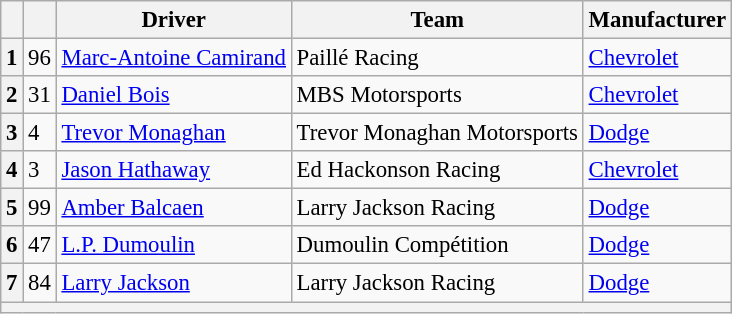<table class="wikitable" style="font-size: 95%;">
<tr>
<th></th>
<th></th>
<th>Driver</th>
<th>Team</th>
<th>Manufacturer</th>
</tr>
<tr>
<th>1</th>
<td>96</td>
<td><a href='#'>Marc-Antoine Camirand</a></td>
<td>Paillé Racing</td>
<td><a href='#'>Chevrolet</a></td>
</tr>
<tr>
<th>2</th>
<td>31</td>
<td><a href='#'>Daniel Bois</a></td>
<td>MBS Motorsports</td>
<td><a href='#'>Chevrolet</a></td>
</tr>
<tr>
<th>3</th>
<td>4</td>
<td><a href='#'>Trevor Monaghan</a></td>
<td>Trevor Monaghan Motorsports</td>
<td><a href='#'>Dodge</a></td>
</tr>
<tr>
<th>4</th>
<td>3</td>
<td><a href='#'>Jason Hathaway</a></td>
<td>Ed Hackonson Racing</td>
<td><a href='#'>Chevrolet</a></td>
</tr>
<tr>
<th>5</th>
<td>99</td>
<td><a href='#'>Amber Balcaen</a></td>
<td>Larry Jackson Racing</td>
<td><a href='#'>Dodge</a></td>
</tr>
<tr>
<th>6</th>
<td>47</td>
<td><a href='#'>L.P. Dumoulin</a></td>
<td>Dumoulin Compétition</td>
<td><a href='#'>Dodge</a></td>
</tr>
<tr>
<th>7</th>
<td>84</td>
<td><a href='#'>Larry Jackson</a></td>
<td>Larry Jackson Racing</td>
<td><a href='#'>Dodge</a></td>
</tr>
<tr>
<th colspan="5"></th>
</tr>
</table>
